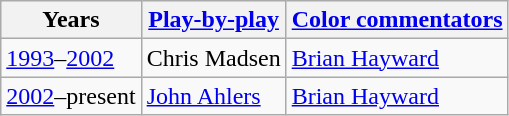<table class="wikitable">
<tr>
<th>Years</th>
<th><a href='#'>Play-by-play</a></th>
<th><a href='#'>Color commentators</a></th>
</tr>
<tr>
<td><a href='#'>1993</a>–<a href='#'>2002</a></td>
<td>Chris Madsen</td>
<td><a href='#'>Brian Hayward</a></td>
</tr>
<tr>
<td><a href='#'>2002</a>–present</td>
<td><a href='#'>John Ahlers</a></td>
<td><a href='#'>Brian Hayward</a></td>
</tr>
</table>
